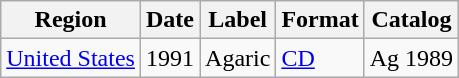<table class="wikitable">
<tr>
<th>Region</th>
<th>Date</th>
<th>Label</th>
<th>Format</th>
<th>Catalog</th>
</tr>
<tr>
<td><a href='#'>United States</a></td>
<td>1991</td>
<td>Agaric</td>
<td><a href='#'>CD</a></td>
<td>Ag 1989</td>
</tr>
</table>
